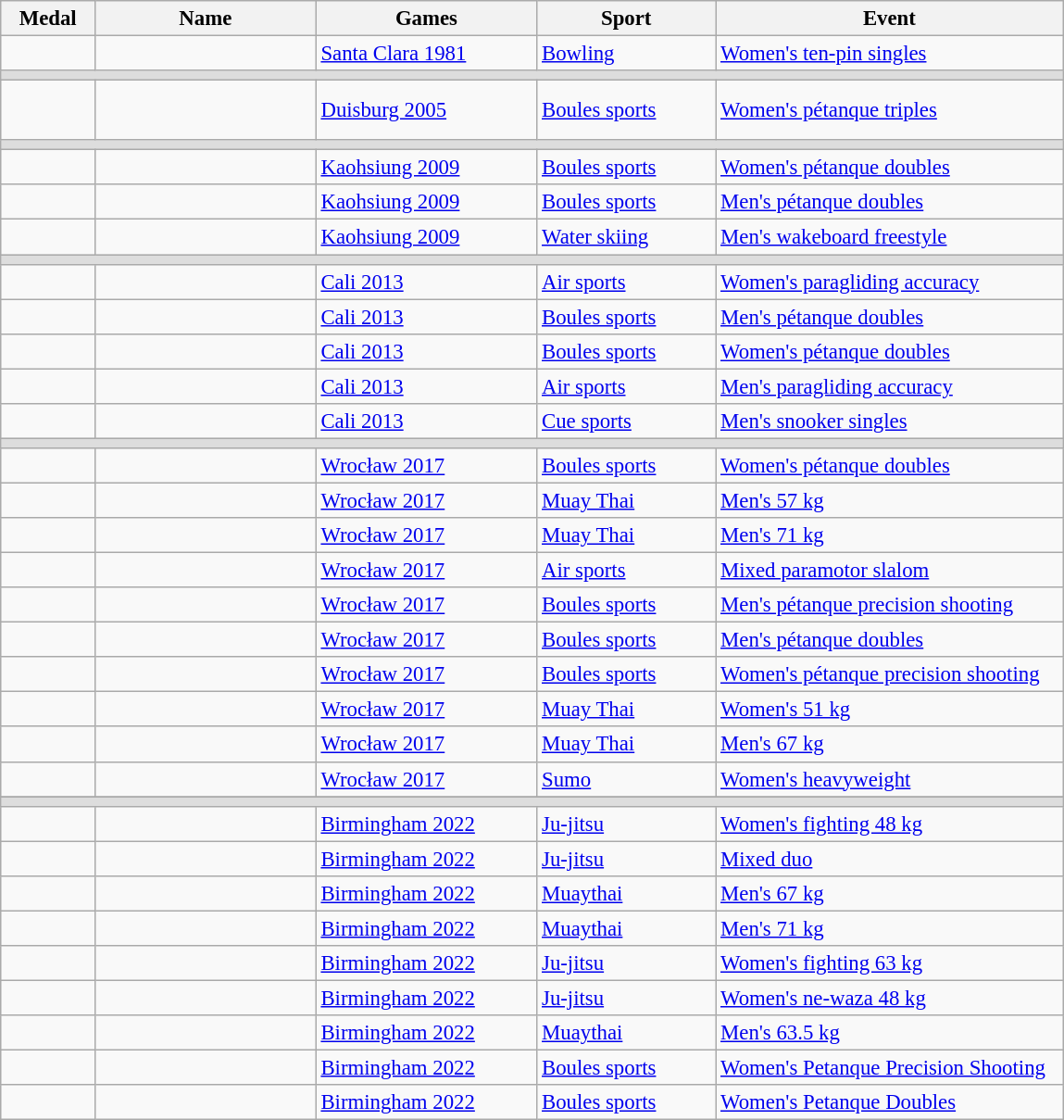<table class="wikitable sortable" style="font-size: 95%;">
<tr>
<th style="width:4em">Medal</th>
<th style="width:10em">Name</th>
<th style="width:10em">Games</th>
<th style="width:8em">Sport</th>
<th style="width:16em">Event</th>
</tr>
<tr>
<td></td>
<td></td>
<td> <a href='#'>Santa Clara 1981</a></td>
<td> <a href='#'>Bowling</a></td>
<td><a href='#'>Women's ten-pin singles</a></td>
</tr>
<tr bgcolor=#DDDDDD>
<td colspan=7></td>
</tr>
<tr>
<td></td>
<td> <br>  <br> </td>
<td> <a href='#'>Duisburg 2005</a></td>
<td> <a href='#'>Boules sports</a></td>
<td><a href='#'>Women's pétanque triples</a></td>
</tr>
<tr bgcolor=#DDDDDD>
<td colspan=7></td>
</tr>
<tr>
<td></td>
<td> <br> </td>
<td> <a href='#'>Kaohsiung 2009</a></td>
<td> <a href='#'>Boules sports</a></td>
<td><a href='#'>Women's pétanque doubles</a></td>
</tr>
<tr>
<td></td>
<td> <br> </td>
<td> <a href='#'>Kaohsiung 2009</a></td>
<td> <a href='#'>Boules sports</a></td>
<td><a href='#'>Men's pétanque doubles</a></td>
</tr>
<tr>
<td></td>
<td></td>
<td> <a href='#'>Kaohsiung 2009</a></td>
<td> <a href='#'>Water skiing</a></td>
<td><a href='#'>Men's wakeboard freestyle</a></td>
</tr>
<tr bgcolor=#DDDDDD>
<td colspan=7></td>
</tr>
<tr>
<td></td>
<td></td>
<td> <a href='#'>Cali 2013</a></td>
<td> <a href='#'>Air sports</a></td>
<td><a href='#'>Women's paragliding accuracy</a></td>
</tr>
<tr>
<td></td>
<td> <br> </td>
<td> <a href='#'>Cali 2013</a></td>
<td> <a href='#'>Boules sports</a></td>
<td><a href='#'>Men's pétanque doubles</a></td>
</tr>
<tr>
<td></td>
<td> <br> </td>
<td> <a href='#'>Cali 2013</a></td>
<td> <a href='#'>Boules sports</a></td>
<td><a href='#'>Women's pétanque doubles</a></td>
</tr>
<tr>
<td></td>
<td></td>
<td> <a href='#'>Cali 2013</a></td>
<td> <a href='#'>Air sports</a></td>
<td><a href='#'>Men's paragliding accuracy</a></td>
</tr>
<tr>
<td></td>
<td></td>
<td> <a href='#'>Cali 2013</a></td>
<td> <a href='#'>Cue sports</a></td>
<td><a href='#'>Men's snooker singles</a></td>
</tr>
<tr bgcolor=#DDDDDD>
<td colspan=7></td>
</tr>
<tr>
<td></td>
<td> <br> </td>
<td> <a href='#'>Wrocław 2017</a></td>
<td> <a href='#'>Boules sports</a></td>
<td><a href='#'>Women's pétanque doubles</a></td>
</tr>
<tr>
<td></td>
<td></td>
<td> <a href='#'>Wrocław 2017</a></td>
<td> <a href='#'>Muay Thai</a></td>
<td><a href='#'>Men's 57 kg</a></td>
</tr>
<tr>
<td></td>
<td></td>
<td> <a href='#'>Wrocław 2017</a></td>
<td> <a href='#'>Muay Thai</a></td>
<td><a href='#'>Men's 71 kg</a></td>
</tr>
<tr>
<td></td>
<td></td>
<td> <a href='#'>Wrocław 2017</a></td>
<td> <a href='#'>Air sports</a></td>
<td><a href='#'>Mixed paramotor slalom</a></td>
</tr>
<tr>
<td></td>
<td></td>
<td> <a href='#'>Wrocław 2017</a></td>
<td> <a href='#'>Boules sports</a></td>
<td><a href='#'>Men's pétanque precision shooting</a></td>
</tr>
<tr>
<td></td>
<td> <br> </td>
<td> <a href='#'>Wrocław 2017</a></td>
<td> <a href='#'>Boules sports</a></td>
<td><a href='#'>Men's pétanque doubles</a></td>
</tr>
<tr>
<td></td>
<td></td>
<td> <a href='#'>Wrocław 2017</a></td>
<td> <a href='#'>Boules sports</a></td>
<td><a href='#'>Women's pétanque precision shooting</a></td>
</tr>
<tr>
<td></td>
<td></td>
<td> <a href='#'>Wrocław 2017</a></td>
<td> <a href='#'>Muay Thai</a></td>
<td><a href='#'>Women's 51 kg</a></td>
</tr>
<tr>
<td></td>
<td></td>
<td> <a href='#'>Wrocław 2017</a></td>
<td> <a href='#'>Muay Thai</a></td>
<td><a href='#'>Men's 67 kg</a></td>
</tr>
<tr>
<td></td>
<td></td>
<td> <a href='#'>Wrocław 2017</a></td>
<td> <a href='#'>Sumo</a></td>
<td><a href='#'>Women's heavyweight</a></td>
</tr>
<tr>
</tr>
<tr bgcolor=#DDDDDD>
<td colspan=7></td>
</tr>
<tr>
<td></td>
<td></td>
<td> <a href='#'>Birmingham 2022</a></td>
<td> <a href='#'>Ju-jitsu</a></td>
<td><a href='#'>Women's fighting 48 kg</a></td>
</tr>
<tr>
<td></td>
<td> <br> </td>
<td> <a href='#'>Birmingham 2022</a></td>
<td> <a href='#'>Ju-jitsu</a></td>
<td><a href='#'>Mixed duo</a></td>
</tr>
<tr>
<td></td>
<td></td>
<td> <a href='#'>Birmingham 2022</a></td>
<td> <a href='#'>Muaythai</a></td>
<td><a href='#'>Men's 67 kg</a></td>
</tr>
<tr>
<td></td>
<td></td>
<td> <a href='#'>Birmingham 2022</a></td>
<td> <a href='#'>Muaythai</a></td>
<td><a href='#'>Men's 71 kg</a></td>
</tr>
<tr>
<td></td>
<td></td>
<td> <a href='#'>Birmingham 2022</a></td>
<td> <a href='#'>Ju-jitsu</a></td>
<td><a href='#'>Women's fighting 63 kg</a></td>
</tr>
<tr>
<td></td>
<td></td>
<td> <a href='#'>Birmingham 2022</a></td>
<td> <a href='#'>Ju-jitsu</a></td>
<td><a href='#'>Women's ne-waza 48 kg</a></td>
</tr>
<tr>
<td></td>
<td></td>
<td> <a href='#'>Birmingham 2022</a></td>
<td> <a href='#'>Muaythai</a></td>
<td><a href='#'>Men's 63.5 kg</a></td>
</tr>
<tr>
<td></td>
<td></td>
<td> <a href='#'>Birmingham 2022</a></td>
<td> <a href='#'>Boules sports</a></td>
<td><a href='#'>Women's Petanque Precision Shooting</a></td>
</tr>
<tr>
<td></td>
<td> <br> </td>
<td> <a href='#'>Birmingham 2022</a></td>
<td> <a href='#'>Boules sports</a></td>
<td><a href='#'>Women's Petanque Doubles</a></td>
</tr>
</table>
